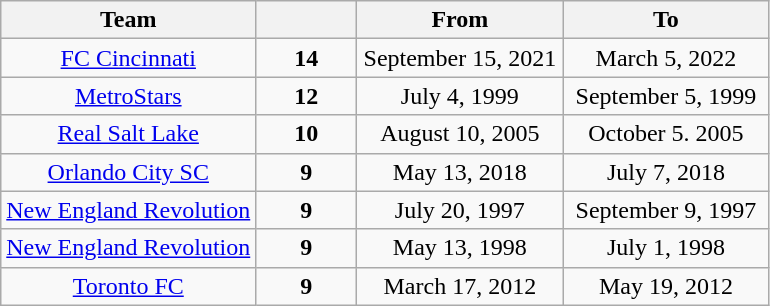<table class="wikitable sortable" style="text-align: center">
<tr>
<th>Team</th>
<th width="60"></th>
<th width="130">From</th>
<th width="130">To</th>
</tr>
<tr>
<td><a href='#'>FC Cincinnati</a></td>
<td><strong>14</strong></td>
<td>September 15, 2021</td>
<td>March 5, 2022</td>
</tr>
<tr>
<td><a href='#'>MetroStars</a></td>
<td><strong>12</strong> </td>
<td>July 4, 1999</td>
<td>September 5, 1999</td>
</tr>
<tr>
<td><a href='#'>Real Salt Lake</a></td>
<td><strong>10</strong></td>
<td>August 10, 2005</td>
<td>October 5. 2005</td>
</tr>
<tr>
<td><a href='#'>Orlando City SC</a></td>
<td><strong>9</strong></td>
<td>May 13, 2018</td>
<td>July 7, 2018</td>
</tr>
<tr>
<td><a href='#'>New England Revolution</a></td>
<td><strong>9</strong> </td>
<td>July 20, 1997</td>
<td>September 9, 1997</td>
</tr>
<tr>
<td><a href='#'>New England Revolution</a></td>
<td><strong>9</strong> </td>
<td>May 13, 1998</td>
<td>July 1, 1998</td>
</tr>
<tr>
<td><a href='#'>Toronto FC</a></td>
<td><strong>9</strong></td>
<td>March 17, 2012</td>
<td>May 19, 2012</td>
</tr>
</table>
